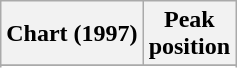<table class="wikitable sortable">
<tr>
<th scope="col">Chart (1997)</th>
<th scope="col">Peak<br>position</th>
</tr>
<tr>
</tr>
<tr>
</tr>
</table>
